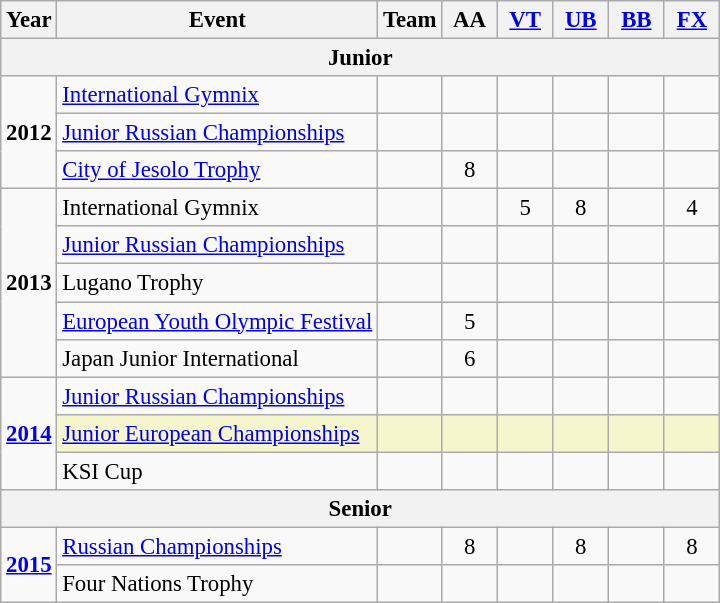<table class="wikitable" style="text-align:center; font-size:95%;">
<tr>
<th align=center>Year</th>
<th align=center>Event</th>
<th style="width:30px;">Team</th>
<th style="width:30px;">AA</th>
<th style="width:30px;"><a href='#'>VT</a></th>
<th style="width:30px;"><a href='#'>UB</a></th>
<th style="width:30px;"><a href='#'>BB</a></th>
<th style="width:30px;"><a href='#'>FX</a></th>
</tr>
<tr>
<th colspan="8"><strong>Junior</strong></th>
</tr>
<tr>
<td rowspan="3"><strong>2012</strong></td>
<td align=left><a href='#'>International Gymnix</a></td>
<td></td>
<td></td>
<td></td>
<td></td>
<td></td>
<td></td>
</tr>
<tr>
<td align=left><a href='#'>Junior Russian Championships</a></td>
<td></td>
<td></td>
<td></td>
<td></td>
<td></td>
<td></td>
</tr>
<tr>
<td align=left><a href='#'>City of Jesolo Trophy</a></td>
<td></td>
<td>8</td>
<td></td>
<td></td>
<td></td>
<td></td>
</tr>
<tr>
<td rowspan="5"><strong>2013</strong></td>
<td align=left>International Gymnix</td>
<td></td>
<td></td>
<td>5</td>
<td>8</td>
<td></td>
<td>4</td>
</tr>
<tr>
<td align=left><a href='#'>Junior Russian Championships</a></td>
<td></td>
<td></td>
<td></td>
<td></td>
<td></td>
<td></td>
</tr>
<tr>
<td align=left>Lugano Trophy</td>
<td></td>
<td></td>
<td></td>
<td></td>
<td></td>
<td></td>
</tr>
<tr>
<td align=left><a href='#'>European Youth Olympic Festival</a></td>
<td></td>
<td>5</td>
<td></td>
<td></td>
<td></td>
<td></td>
</tr>
<tr>
<td align=left>Japan Junior International</td>
<td></td>
<td>6</td>
<td></td>
<td></td>
<td></td>
<td></td>
</tr>
<tr>
<td rowspan="3"><strong><a href='#'>2014</a></strong></td>
<td align=left><a href='#'>Junior Russian Championships</a></td>
<td></td>
<td></td>
<td></td>
<td></td>
<td></td>
<td></td>
</tr>
<tr bgcolor=#F5F6CE>
<td align=left><a href='#'>Junior European Championships</a></td>
<td></td>
<td></td>
<td></td>
<td></td>
<td></td>
<td></td>
</tr>
<tr>
<td align=left>KSI Cup</td>
<td></td>
<td></td>
<td></td>
<td></td>
<td></td>
<td></td>
</tr>
<tr>
<th colspan="8"><strong>Senior</strong></th>
</tr>
<tr>
<td rowspan="2"><strong><a href='#'>2015</a></strong></td>
<td align=left><a href='#'>Russian Championships</a></td>
<td></td>
<td>8</td>
<td></td>
<td>8</td>
<td></td>
<td>8</td>
</tr>
<tr>
<td align=left>Four Nations Trophy</td>
<td></td>
<td></td>
<td></td>
<td></td>
<td></td>
<td></td>
</tr>
</table>
